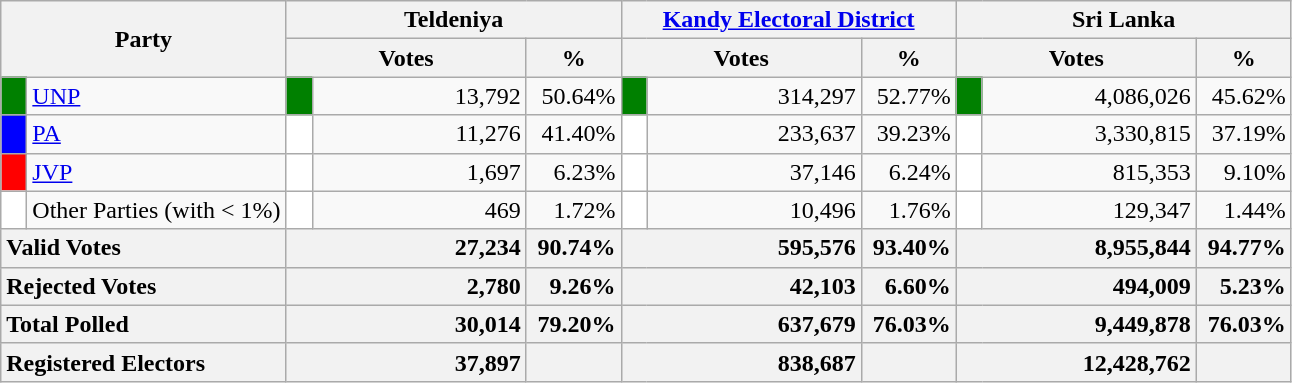<table class="wikitable">
<tr>
<th colspan="2" width="144px"rowspan="2">Party</th>
<th colspan="3" width="216px">Teldeniya</th>
<th colspan="3" width="216px"><a href='#'>Kandy Electoral District</a></th>
<th colspan="3" width="216px">Sri Lanka</th>
</tr>
<tr>
<th colspan="2" width="144px">Votes</th>
<th>%</th>
<th colspan="2" width="144px">Votes</th>
<th>%</th>
<th colspan="2" width="144px">Votes</th>
<th>%</th>
</tr>
<tr>
<td style="background-color:green;" width="10px"></td>
<td style="text-align:left;"><a href='#'>UNP</a></td>
<td style="background-color:green;" width="10px"></td>
<td style="text-align:right;">13,792</td>
<td style="text-align:right;">50.64%</td>
<td style="background-color:green;" width="10px"></td>
<td style="text-align:right;">314,297</td>
<td style="text-align:right;">52.77%</td>
<td style="background-color:green;" width="10px"></td>
<td style="text-align:right;">4,086,026</td>
<td style="text-align:right;">45.62%</td>
</tr>
<tr>
<td style="background-color:blue;" width="10px"></td>
<td style="text-align:left;"><a href='#'>PA</a></td>
<td style="background-color:white;" width="10px"></td>
<td style="text-align:right;">11,276</td>
<td style="text-align:right;">41.40%</td>
<td style="background-color:white;" width="10px"></td>
<td style="text-align:right;">233,637</td>
<td style="text-align:right;">39.23%</td>
<td style="background-color:white;" width="10px"></td>
<td style="text-align:right;">3,330,815</td>
<td style="text-align:right;">37.19%</td>
</tr>
<tr>
<td style="background-color:red;" width="10px"></td>
<td style="text-align:left;"><a href='#'>JVP</a></td>
<td style="background-color:white;" width="10px"></td>
<td style="text-align:right;">1,697</td>
<td style="text-align:right;">6.23%</td>
<td style="background-color:white;" width="10px"></td>
<td style="text-align:right;">37,146</td>
<td style="text-align:right;">6.24%</td>
<td style="background-color:white;" width="10px"></td>
<td style="text-align:right;">815,353</td>
<td style="text-align:right;">9.10%</td>
</tr>
<tr>
<td style="background-color:white;" width="10px"></td>
<td style="text-align:left;">Other Parties (with < 1%)</td>
<td style="background-color:white;" width="10px"></td>
<td style="text-align:right;">469</td>
<td style="text-align:right;">1.72%</td>
<td style="background-color:white;" width="10px"></td>
<td style="text-align:right;">10,496</td>
<td style="text-align:right;">1.76%</td>
<td style="background-color:white;" width="10px"></td>
<td style="text-align:right;">129,347</td>
<td style="text-align:right;">1.44%</td>
</tr>
<tr>
<th colspan="2" width="144px"style="text-align:left;">Valid Votes</th>
<th style="text-align:right;"colspan="2" width="144px">27,234</th>
<th style="text-align:right;">90.74%</th>
<th style="text-align:right;"colspan="2" width="144px">595,576</th>
<th style="text-align:right;">93.40%</th>
<th style="text-align:right;"colspan="2" width="144px">8,955,844</th>
<th style="text-align:right;">94.77%</th>
</tr>
<tr>
<th colspan="2" width="144px"style="text-align:left;">Rejected Votes</th>
<th style="text-align:right;"colspan="2" width="144px">2,780</th>
<th style="text-align:right;">9.26%</th>
<th style="text-align:right;"colspan="2" width="144px">42,103</th>
<th style="text-align:right;">6.60%</th>
<th style="text-align:right;"colspan="2" width="144px">494,009</th>
<th style="text-align:right;">5.23%</th>
</tr>
<tr>
<th colspan="2" width="144px"style="text-align:left;">Total Polled</th>
<th style="text-align:right;"colspan="2" width="144px">30,014</th>
<th style="text-align:right;">79.20%</th>
<th style="text-align:right;"colspan="2" width="144px">637,679</th>
<th style="text-align:right;">76.03%</th>
<th style="text-align:right;"colspan="2" width="144px">9,449,878</th>
<th style="text-align:right;">76.03%</th>
</tr>
<tr>
<th colspan="2" width="144px"style="text-align:left;">Registered Electors</th>
<th style="text-align:right;"colspan="2" width="144px">37,897</th>
<th></th>
<th style="text-align:right;"colspan="2" width="144px">838,687</th>
<th></th>
<th style="text-align:right;"colspan="2" width="144px">12,428,762</th>
<th></th>
</tr>
</table>
